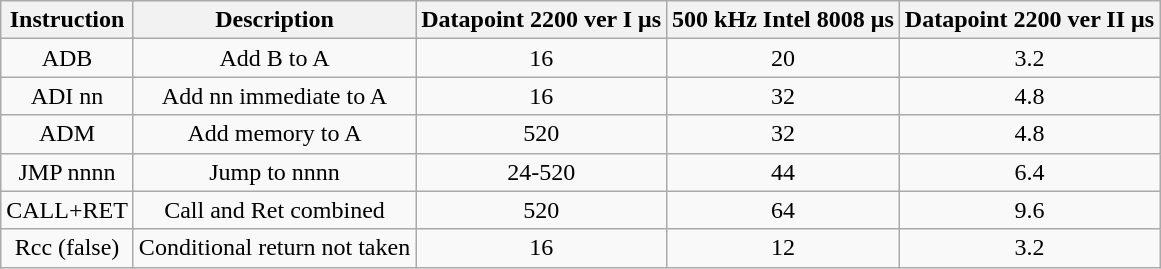<table class="wikitable" style="text-align:center">
<tr>
<th colspan=5>Instruction</th>
<th>Description</th>
<th>Datapoint 2200 ver I μs</th>
<th>500 kHz Intel 8008 μs</th>
<th>Datapoint 2200 ver II μs</th>
</tr>
<tr>
<td colspan=5>ADB</td>
<td>Add B to A</td>
<td>16</td>
<td>20</td>
<td>3.2</td>
</tr>
<tr>
<td colspan=5>ADI nn</td>
<td>Add nn immediate to A</td>
<td>16</td>
<td>32</td>
<td>4.8</td>
</tr>
<tr>
<td colspan=5>ADM</td>
<td>Add memory to A</td>
<td>520</td>
<td>32</td>
<td>4.8</td>
</tr>
<tr>
<td colspan=5>JMP nnnn</td>
<td>Jump to nnnn</td>
<td>24-520</td>
<td>44</td>
<td>6.4</td>
</tr>
<tr>
<td colspan=5>CALL+RET</td>
<td>Call and Ret combined</td>
<td>520</td>
<td>64</td>
<td>9.6</td>
</tr>
<tr>
<td colspan=5>Rcc (false)</td>
<td>Conditional return not taken</td>
<td>16</td>
<td>12</td>
<td>3.2</td>
</tr>
</table>
